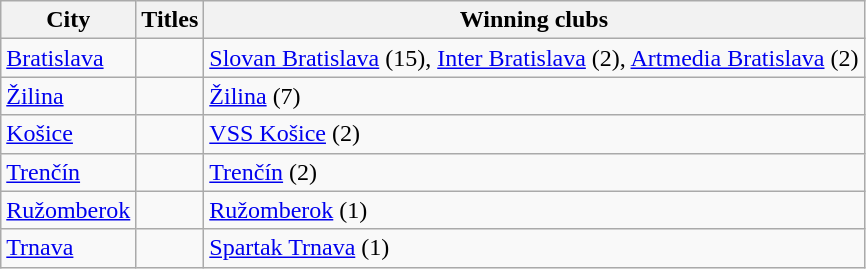<table class="wikitable">
<tr>
<th>City</th>
<th>Titles</th>
<th>Winning clubs</th>
</tr>
<tr>
<td> <a href='#'>Bratislava</a></td>
<td></td>
<td><a href='#'>Slovan Bratislava</a> (15), <a href='#'>Inter Bratislava</a> (2), <a href='#'>Artmedia Bratislava</a> (2)</td>
</tr>
<tr>
<td> <a href='#'>Žilina</a></td>
<td></td>
<td><a href='#'>Žilina</a> (7)</td>
</tr>
<tr>
<td> <a href='#'>Košice</a></td>
<td></td>
<td><a href='#'>VSS Košice</a> (2)</td>
</tr>
<tr>
<td> <a href='#'>Trenčín</a></td>
<td></td>
<td><a href='#'>Trenčín</a> (2)</td>
</tr>
<tr>
<td> <a href='#'>Ružomberok</a></td>
<td></td>
<td><a href='#'>Ružomberok</a> (1)</td>
</tr>
<tr>
<td> <a href='#'>Trnava</a></td>
<td></td>
<td><a href='#'>Spartak Trnava</a> (1)</td>
</tr>
</table>
